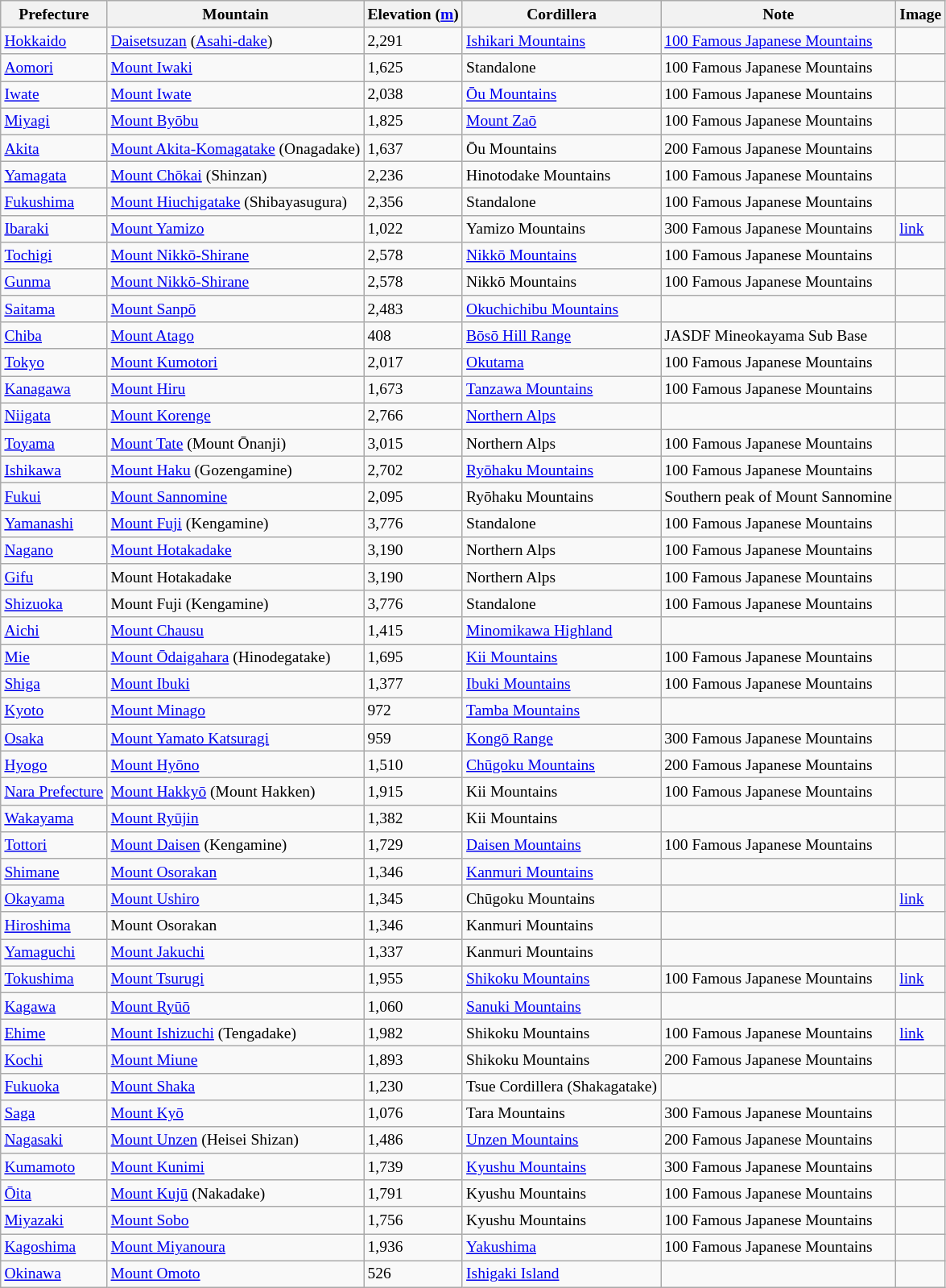<table class="wikitable sortable" style="text-align: left;font-size:small">
<tr xstyle="vertical-align:top">
<th>Prefecture</th>
<th>Mountain</th>
<th>Elevation (<a href='#'>m</a>)</th>
<th>Cordillera</th>
<th>Note</th>
<th>Image</th>
</tr>
<tr>
<td><a href='#'>Hokkaido</a></td>
<td><a href='#'>Daisetsuzan</a> (<a href='#'>Asahi-dake</a>)</td>
<td>2,291</td>
<td><a href='#'>Ishikari Mountains</a></td>
<td><a href='#'>100 Famous Japanese Mountains</a></td>
<td></td>
</tr>
<tr>
<td><a href='#'>Aomori</a></td>
<td><a href='#'>Mount Iwaki</a></td>
<td>1,625</td>
<td>Standalone</td>
<td>100 Famous Japanese Mountains</td>
<td></td>
</tr>
<tr>
<td><a href='#'>Iwate</a></td>
<td><a href='#'>Mount Iwate</a></td>
<td>2,038</td>
<td><a href='#'>Ōu Mountains</a></td>
<td>100 Famous Japanese Mountains</td>
<td></td>
</tr>
<tr>
<td><a href='#'>Miyagi</a></td>
<td><a href='#'>Mount Byōbu</a></td>
<td>1,825</td>
<td><a href='#'>Mount Zaō</a></td>
<td>100 Famous Japanese Mountains</td>
<td></td>
</tr>
<tr>
<td><a href='#'>Akita</a></td>
<td><a href='#'>Mount Akita-Komagatake</a> (Onagadake)</td>
<td>1,637</td>
<td>Ōu Mountains</td>
<td>200 Famous Japanese Mountains</td>
<td></td>
</tr>
<tr>
<td><a href='#'>Yamagata</a></td>
<td><a href='#'>Mount Chōkai</a> (Shinzan)</td>
<td>2,236</td>
<td>Hinotodake Mountains</td>
<td>100 Famous Japanese Mountains</td>
<td></td>
</tr>
<tr>
<td><a href='#'>Fukushima</a></td>
<td><a href='#'>Mount Hiuchigatake</a> (Shibayasugura)</td>
<td>2,356</td>
<td>Standalone</td>
<td>100 Famous Japanese Mountains</td>
<td></td>
</tr>
<tr>
<td><a href='#'>Ibaraki</a></td>
<td><a href='#'>Mount Yamizo</a></td>
<td>1,022</td>
<td>Yamizo Mountains</td>
<td>300 Famous Japanese Mountains</td>
<td><a href='#'>link</a></td>
</tr>
<tr>
<td><a href='#'>Tochigi</a></td>
<td><a href='#'>Mount Nikkō-Shirane</a></td>
<td>2,578</td>
<td><a href='#'>Nikkō Mountains</a></td>
<td>100 Famous Japanese Mountains</td>
<td></td>
</tr>
<tr>
<td><a href='#'>Gunma</a></td>
<td><a href='#'>Mount Nikkō-Shirane</a></td>
<td>2,578</td>
<td>Nikkō Mountains</td>
<td>100 Famous Japanese Mountains</td>
<td></td>
</tr>
<tr>
<td><a href='#'>Saitama</a></td>
<td><a href='#'>Mount Sanpō</a></td>
<td>2,483</td>
<td><a href='#'>Okuchichibu Mountains</a></td>
<td></td>
<td></td>
</tr>
<tr>
<td><a href='#'>Chiba</a></td>
<td><a href='#'>Mount Atago</a></td>
<td>408</td>
<td><a href='#'>Bōsō Hill Range</a></td>
<td>JASDF Mineokayama Sub Base</td>
<td></td>
</tr>
<tr>
<td><a href='#'>Tokyo</a></td>
<td><a href='#'>Mount Kumotori</a></td>
<td>2,017</td>
<td><a href='#'>Okutama</a></td>
<td>100 Famous Japanese Mountains</td>
<td></td>
</tr>
<tr>
<td><a href='#'>Kanagawa</a></td>
<td><a href='#'>Mount Hiru</a></td>
<td>1,673</td>
<td><a href='#'>Tanzawa Mountains</a></td>
<td>100 Famous Japanese Mountains</td>
<td></td>
</tr>
<tr>
<td><a href='#'>Niigata</a></td>
<td><a href='#'>Mount Korenge</a></td>
<td>2,766</td>
<td><a href='#'>Northern Alps</a></td>
<td></td>
<td></td>
</tr>
<tr>
<td><a href='#'>Toyama</a></td>
<td><a href='#'>Mount Tate</a> (Mount Ōnanji)</td>
<td>3,015</td>
<td>Northern Alps</td>
<td>100 Famous Japanese Mountains</td>
<td></td>
</tr>
<tr>
<td><a href='#'>Ishikawa</a></td>
<td><a href='#'>Mount Haku</a> (Gozengamine)</td>
<td>2,702</td>
<td><a href='#'>Ryōhaku Mountains</a></td>
<td>100 Famous Japanese Mountains</td>
<td></td>
</tr>
<tr>
<td><a href='#'>Fukui</a></td>
<td><a href='#'>Mount Sannomine</a></td>
<td>2,095</td>
<td>Ryōhaku Mountains</td>
<td>Southern peak of Mount Sannomine</td>
<td></td>
</tr>
<tr>
<td><a href='#'>Yamanashi</a></td>
<td><a href='#'>Mount Fuji</a> (Kengamine)</td>
<td>3,776</td>
<td>Standalone</td>
<td>100 Famous Japanese Mountains</td>
<td></td>
</tr>
<tr>
<td><a href='#'>Nagano</a></td>
<td><a href='#'>Mount Hotakadake</a></td>
<td>3,190</td>
<td>Northern Alps</td>
<td>100 Famous Japanese Mountains</td>
<td></td>
</tr>
<tr>
<td><a href='#'>Gifu</a></td>
<td>Mount Hotakadake</td>
<td>3,190</td>
<td>Northern Alps</td>
<td>100 Famous Japanese Mountains</td>
<td></td>
</tr>
<tr>
<td><a href='#'>Shizuoka</a></td>
<td>Mount Fuji (Kengamine)</td>
<td>3,776</td>
<td>Standalone</td>
<td>100 Famous Japanese Mountains</td>
<td></td>
</tr>
<tr>
<td><a href='#'>Aichi</a></td>
<td><a href='#'>Mount Chausu</a></td>
<td>1,415</td>
<td><a href='#'>Minomikawa Highland</a></td>
<td></td>
<td></td>
</tr>
<tr>
<td><a href='#'>Mie</a></td>
<td><a href='#'>Mount Ōdaigahara</a> (Hinodegatake)</td>
<td>1,695</td>
<td><a href='#'>Kii Mountains</a></td>
<td>100 Famous Japanese Mountains</td>
<td></td>
</tr>
<tr>
<td><a href='#'>Shiga</a></td>
<td><a href='#'>Mount Ibuki</a></td>
<td>1,377</td>
<td><a href='#'>Ibuki Mountains</a></td>
<td>100 Famous Japanese Mountains</td>
<td></td>
</tr>
<tr>
<td><a href='#'>Kyoto</a></td>
<td><a href='#'>Mount Minago</a></td>
<td>972</td>
<td><a href='#'>Tamba Mountains</a></td>
<td></td>
<td></td>
</tr>
<tr>
<td><a href='#'>Osaka</a></td>
<td><a href='#'>Mount Yamato Katsuragi</a></td>
<td>959</td>
<td><a href='#'>Kongō Range</a></td>
<td>300 Famous Japanese Mountains</td>
<td></td>
</tr>
<tr>
<td><a href='#'>Hyogo</a></td>
<td><a href='#'>Mount Hyōno</a></td>
<td>1,510</td>
<td><a href='#'>Chūgoku Mountains</a></td>
<td>200 Famous Japanese Mountains</td>
<td></td>
</tr>
<tr>
<td><a href='#'>Nara Prefecture</a></td>
<td><a href='#'>Mount Hakkyō</a> (Mount Hakken)</td>
<td>1,915</td>
<td>Kii Mountains</td>
<td>100 Famous Japanese Mountains</td>
<td></td>
</tr>
<tr>
<td><a href='#'>Wakayama</a></td>
<td><a href='#'>Mount Ryūjin</a></td>
<td>1,382</td>
<td>Kii Mountains</td>
<td></td>
<td></td>
</tr>
<tr>
<td><a href='#'>Tottori</a></td>
<td><a href='#'>Mount Daisen</a> (Kengamine)</td>
<td>1,729</td>
<td><a href='#'>Daisen Mountains</a></td>
<td>100 Famous Japanese Mountains</td>
<td></td>
</tr>
<tr>
<td><a href='#'>Shimane</a></td>
<td><a href='#'>Mount Osorakan</a></td>
<td>1,346</td>
<td><a href='#'>Kanmuri Mountains</a></td>
<td></td>
<td></td>
</tr>
<tr>
<td><a href='#'>Okayama</a></td>
<td><a href='#'>Mount Ushiro</a></td>
<td>1,345</td>
<td>Chūgoku Mountains</td>
<td></td>
<td><a href='#'>link</a></td>
</tr>
<tr>
<td><a href='#'>Hiroshima</a></td>
<td>Mount Osorakan</td>
<td>1,346</td>
<td>Kanmuri Mountains</td>
<td></td>
<td></td>
</tr>
<tr>
<td><a href='#'>Yamaguchi</a></td>
<td><a href='#'>Mount Jakuchi</a></td>
<td>1,337</td>
<td>Kanmuri Mountains</td>
<td></td>
<td></td>
</tr>
<tr>
<td><a href='#'>Tokushima</a></td>
<td><a href='#'>Mount Tsurugi</a></td>
<td>1,955</td>
<td><a href='#'>Shikoku Mountains</a></td>
<td>100 Famous Japanese Mountains</td>
<td><a href='#'>link</a></td>
</tr>
<tr>
<td><a href='#'>Kagawa</a></td>
<td><a href='#'>Mount Ryūō</a></td>
<td>1,060</td>
<td><a href='#'>Sanuki Mountains</a></td>
<td></td>
<td></td>
</tr>
<tr>
<td><a href='#'>Ehime</a></td>
<td><a href='#'>Mount Ishizuchi</a> (Tengadake)</td>
<td>1,982</td>
<td>Shikoku Mountains</td>
<td>100 Famous Japanese Mountains</td>
<td><a href='#'>link</a></td>
</tr>
<tr>
<td><a href='#'>Kochi</a></td>
<td><a href='#'>Mount Miune</a></td>
<td>1,893</td>
<td>Shikoku Mountains</td>
<td>200 Famous Japanese Mountains</td>
<td></td>
</tr>
<tr>
<td><a href='#'>Fukuoka</a></td>
<td><a href='#'>Mount Shaka</a></td>
<td>1,230</td>
<td>Tsue Cordillera (Shakagatake)</td>
<td></td>
<td></td>
</tr>
<tr>
<td><a href='#'>Saga</a></td>
<td><a href='#'>Mount Kyō</a></td>
<td>1,076</td>
<td>Tara Mountains</td>
<td>300 Famous Japanese Mountains</td>
<td></td>
</tr>
<tr>
<td><a href='#'>Nagasaki</a></td>
<td><a href='#'>Mount Unzen</a> (Heisei Shizan)</td>
<td>1,486</td>
<td><a href='#'>Unzen Mountains</a></td>
<td>200 Famous Japanese Mountains</td>
<td></td>
</tr>
<tr>
<td><a href='#'>Kumamoto</a></td>
<td><a href='#'>Mount Kunimi</a></td>
<td>1,739</td>
<td><a href='#'>Kyushu Mountains</a></td>
<td>300 Famous Japanese Mountains</td>
<td></td>
</tr>
<tr>
<td><a href='#'>Ōita</a></td>
<td><a href='#'>Mount Kujū</a> (Nakadake)</td>
<td>1,791</td>
<td>Kyushu Mountains</td>
<td>100 Famous Japanese Mountains</td>
<td></td>
</tr>
<tr>
<td><a href='#'>Miyazaki</a></td>
<td><a href='#'>Mount Sobo</a></td>
<td>1,756</td>
<td>Kyushu Mountains</td>
<td>100 Famous Japanese Mountains</td>
<td></td>
</tr>
<tr>
<td><a href='#'>Kagoshima</a></td>
<td><a href='#'>Mount Miyanoura</a></td>
<td>1,936</td>
<td><a href='#'>Yakushima</a></td>
<td>100 Famous Japanese Mountains</td>
<td></td>
</tr>
<tr>
<td><a href='#'>Okinawa</a></td>
<td><a href='#'>Mount Omoto</a></td>
<td>526</td>
<td><a href='#'>Ishigaki Island</a></td>
<td></td>
<td></td>
</tr>
</table>
